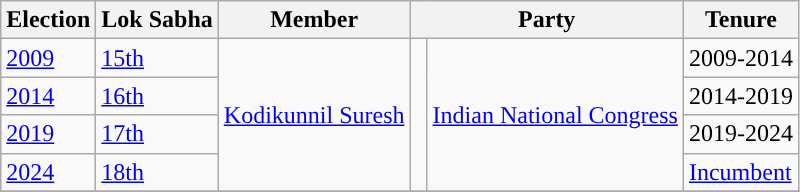<table class="wikitable sortable">
<tr>
<th>Election</th>
<th>Lok Sabha</th>
<th>Member</th>
<th colspan="2">Party</th>
<th>Tenure</th>
</tr>
<tr>
<td><a href='#'>2009</a></td>
<td><a href='#'>15th</a></td>
<td rowspan="4"><a href='#'>Kodikunnil Suresh</a></td>
<td rowspan="4" width="4px" style="background-color: "></td>
<td rowspan="4"><a href='#'>Indian National Congress</a></td>
<td>2009-2014</td>
</tr>
<tr>
<td><a href='#'>2014</a></td>
<td><a href='#'>16th</a></td>
<td>2014-2019</td>
</tr>
<tr>
<td><a href='#'>2019</a></td>
<td><a href='#'>17th</a></td>
<td>2019-2024</td>
</tr>
<tr>
<td><a href='#'>2024</a></td>
<td><a href='#'>18th</a></td>
<td><a href='#'>Incumbent</a></td>
</tr>
<tr>
</tr>
</table>
